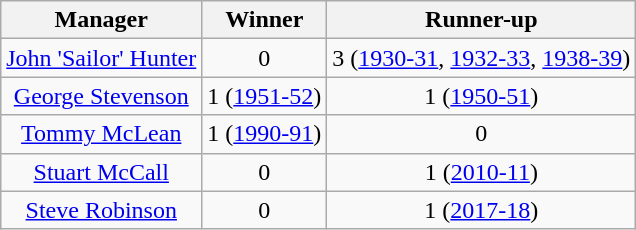<table class="wikitable"  style="text-align: center;">
<tr>
<th>Manager</th>
<th>Winner</th>
<th>Runner-up</th>
</tr>
<tr>
<td><a href='#'>John 'Sailor' Hunter</a></td>
<td>0</td>
<td>3 (<a href='#'>1930-31</a>, <a href='#'>1932-33</a>, <a href='#'>1938-39</a>)</td>
</tr>
<tr>
<td><a href='#'>George Stevenson</a></td>
<td>1 (<a href='#'>1951-52</a>)</td>
<td>1 (<a href='#'>1950-51</a>)</td>
</tr>
<tr>
<td><a href='#'>Tommy McLean</a></td>
<td>1 (<a href='#'>1990-91</a>)</td>
<td>0</td>
</tr>
<tr>
<td><a href='#'>Stuart McCall</a></td>
<td>0</td>
<td>1 (<a href='#'>2010-11</a>)</td>
</tr>
<tr>
<td><a href='#'>Steve Robinson</a></td>
<td>0</td>
<td>1 (<a href='#'>2017-18</a>)</td>
</tr>
</table>
